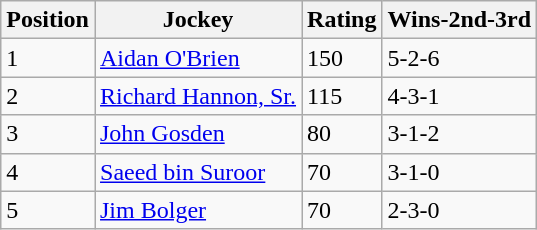<table class="wikitable">
<tr>
<th>Position</th>
<th>Jockey</th>
<th>Rating</th>
<th>Wins-2nd-3rd</th>
</tr>
<tr>
<td>1</td>
<td><a href='#'>Aidan O'Brien</a></td>
<td>150</td>
<td>5-2-6</td>
</tr>
<tr>
<td>2</td>
<td><a href='#'>Richard Hannon, Sr.</a></td>
<td>115</td>
<td>4-3-1</td>
</tr>
<tr>
<td>3</td>
<td><a href='#'>John Gosden</a></td>
<td>80</td>
<td>3-1-2</td>
</tr>
<tr>
<td>4</td>
<td><a href='#'>Saeed bin Suroor</a></td>
<td>70</td>
<td>3-1-0</td>
</tr>
<tr>
<td>5</td>
<td><a href='#'>Jim Bolger</a></td>
<td>70</td>
<td>2-3-0</td>
</tr>
</table>
